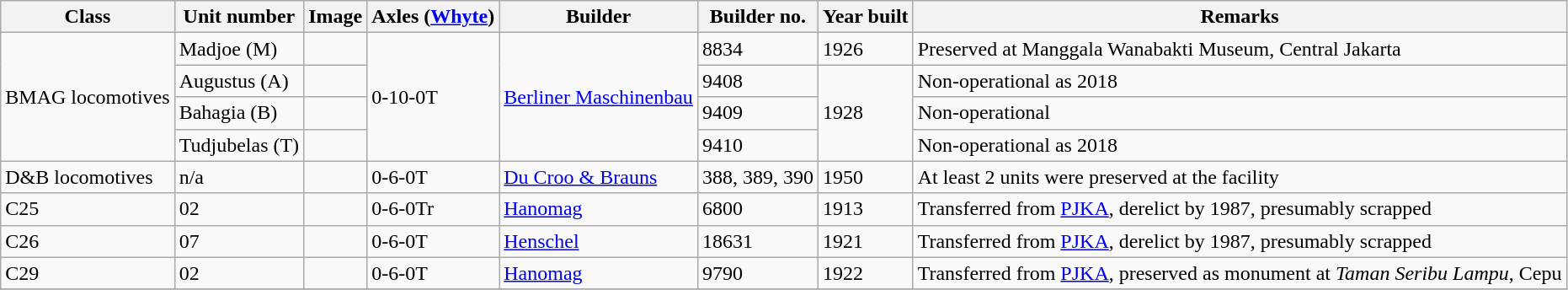<table class="wikitable">
<tr>
<th>Class</th>
<th>Unit number</th>
<th>Image</th>
<th>Axles (<a href='#'>Whyte</a>)</th>
<th>Builder</th>
<th>Builder no.</th>
<th>Year built</th>
<th>Remarks</th>
</tr>
<tr>
<td rowspan="4">BMAG locomotives</td>
<td>Madjoe (M)</td>
<td></td>
<td rowspan="4">0-10-0T</td>
<td rowspan="4"> <a href='#'>Berliner Maschinenbau</a></td>
<td>8834</td>
<td>1926</td>
<td>Preserved at Manggala Wanabakti Museum, Central Jakarta</td>
</tr>
<tr>
<td>Augustus (A)</td>
<td></td>
<td>9408</td>
<td rowspan="3">1928</td>
<td>Non-operational as 2018</td>
</tr>
<tr>
<td>Bahagia (B)</td>
<td></td>
<td>9409</td>
<td>Non-operational</td>
</tr>
<tr>
<td>Tudjubelas (T)</td>
<td></td>
<td>9410</td>
<td>Non-operational as 2018</td>
</tr>
<tr>
<td>D&B locomotives</td>
<td>n/a</td>
<td></td>
<td>0-6-0T</td>
<td> <a href='#'>Du Croo & Brauns</a></td>
<td>388, 389, 390</td>
<td>1950</td>
<td>At least 2 units were preserved at the facility</td>
</tr>
<tr>
<td>C25</td>
<td>02</td>
<td></td>
<td>0-6-0Tr</td>
<td> <a href='#'>Hanomag</a></td>
<td>6800</td>
<td>1913</td>
<td>Transferred from <a href='#'>PJKA</a>, derelict by 1987, presumably scrapped</td>
</tr>
<tr>
<td>C26</td>
<td>07</td>
<td></td>
<td>0-6-0T</td>
<td> <a href='#'>Henschel</a></td>
<td>18631</td>
<td>1921</td>
<td>Transferred from <a href='#'>PJKA</a>, derelict by 1987, presumably scrapped</td>
</tr>
<tr>
<td>C29</td>
<td>02</td>
<td></td>
<td>0-6-0T</td>
<td> <a href='#'>Hanomag</a></td>
<td>9790</td>
<td>1922</td>
<td>Transferred from <a href='#'>PJKA</a>, preserved as monument at <em>Taman Seribu Lampu</em>, Cepu</td>
</tr>
<tr>
</tr>
</table>
